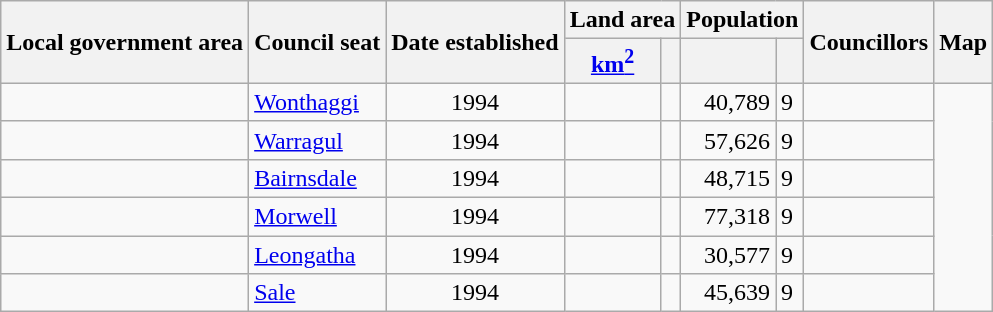<table class="wikitable sortable">
<tr>
<th scope="col" rowspan=2>Local government area</th>
<th scope="col" rowspan=2>Council seat</th>
<th scope="col" rowspan=2>Date established</th>
<th scope="col" colspan=2>Land area</th>
<th scope="col" colspan=2>Population</th>
<th scope="col" rowspan=2>Councillors<br></th>
<th rowspan="2" class="unsortable" scope="col">Map</th>
</tr>
<tr>
<th scope="col"><a href='#'>km<sup>2</sup></a></th>
<th scope="col"></th>
<th></th>
<th></th>
</tr>
<tr>
<td></td>
<td><a href='#'>Wonthaggi</a></td>
<td align="center">1994</td>
<td></td>
<td align="right"></td>
<td align="right">40,789</td>
<td>9</td>
<td></td>
</tr>
<tr>
<td></td>
<td><a href='#'>Warragul</a></td>
<td align="center">1994</td>
<td></td>
<td align="right"></td>
<td align="right">57,626</td>
<td>9</td>
<td></td>
</tr>
<tr>
<td></td>
<td><a href='#'>Bairnsdale</a></td>
<td align="center">1994</td>
<td></td>
<td align="right"></td>
<td align="right">48,715</td>
<td>9</td>
<td></td>
</tr>
<tr>
<td></td>
<td><a href='#'>Morwell</a></td>
<td align="center">1994</td>
<td></td>
<td align="right"></td>
<td align="right">77,318</td>
<td>9</td>
<td></td>
</tr>
<tr>
<td></td>
<td><a href='#'>Leongatha</a></td>
<td align="center">1994</td>
<td></td>
<td align="right"></td>
<td align="right">30,577</td>
<td>9</td>
<td></td>
</tr>
<tr>
<td></td>
<td><a href='#'>Sale</a></td>
<td align="center">1994</td>
<td></td>
<td align="right"></td>
<td align="right">45,639</td>
<td>9</td>
<td></td>
</tr>
</table>
